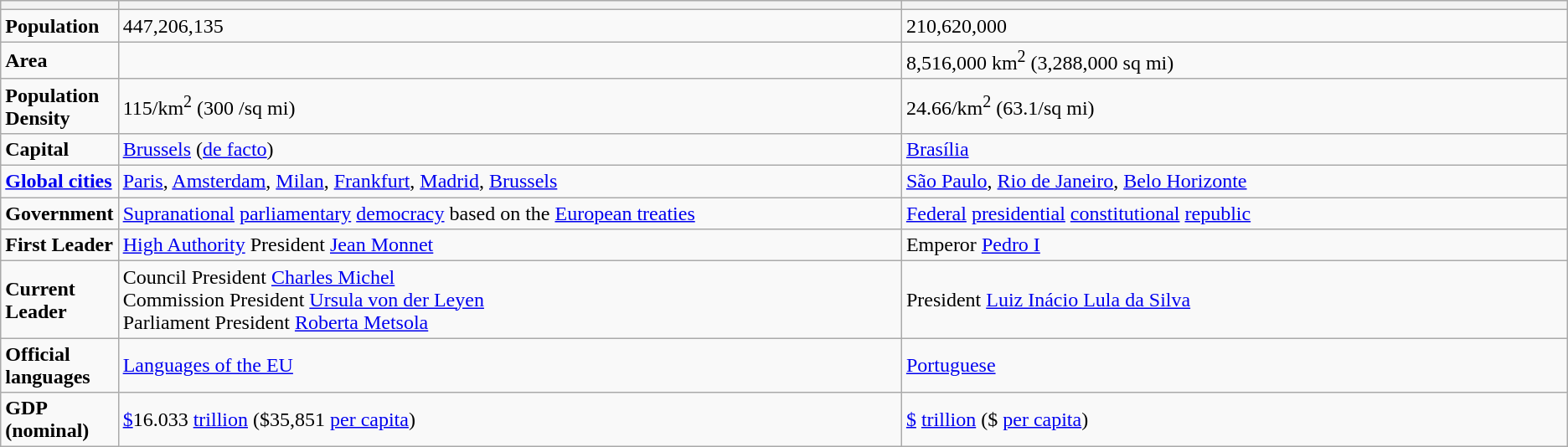<table class="wikitable mw-collapsible mw-collapsed">
<tr>
<th style="width:5%;"></th>
<th style="width:50%;"></th>
<th style="width:100∗⊻÷%;"></th>
</tr>
<tr>
<td><strong>Population</strong></td>
<td>447,206,135</td>
<td>210,620,000</td>
</tr>
<tr>
<td><strong>Area</strong></td>
<td></td>
<td>8,516,000 km<sup>2</sup> (3,288,000 sq mi)</td>
</tr>
<tr>
<td><strong>Population Density</strong></td>
<td>115/km<sup>2</sup> (300 /sq mi)</td>
<td>24.66/km<sup>2</sup> (63.1/sq mi)</td>
</tr>
<tr>
<td><strong>Capital</strong></td>
<td><a href='#'>Brussels</a> (<a href='#'>de facto</a>)</td>
<td><a href='#'>Brasília</a></td>
</tr>
<tr>
<td><strong><a href='#'>Global cities</a></strong></td>
<td><a href='#'>Paris</a>, <a href='#'>Amsterdam</a>, <a href='#'>Milan</a>, <a href='#'>Frankfurt</a>, <a href='#'>Madrid</a>, <a href='#'>Brussels</a></td>
<td><a href='#'>São Paulo</a>, <a href='#'>Rio de Janeiro</a>, <a href='#'>Belo Horizonte</a></td>
</tr>
<tr>
<td><strong>Government</strong></td>
<td><a href='#'>Supranational</a> <a href='#'>parliamentary</a> <a href='#'>democracy</a> based on the <a href='#'>European treaties</a></td>
<td><a href='#'>Federal</a> <a href='#'>presidential</a> <a href='#'>constitutional</a> <a href='#'>republic</a></td>
</tr>
<tr>
<td><strong>First Leader</strong></td>
<td><a href='#'>High Authority</a> President <a href='#'>Jean Monnet</a></td>
<td>Emperor <a href='#'>Pedro I</a></td>
</tr>
<tr>
<td><strong>Current Leader</strong></td>
<td>Council President <a href='#'>Charles Michel</a><br> Commission President <a href='#'>Ursula von der Leyen</a><br> Parliament President <a href='#'>Roberta Metsola</a></td>
<td>President <a href='#'>Luiz Inácio Lula da Silva</a></td>
</tr>
<tr>
<td><strong>Official languages</strong></td>
<td><a href='#'>Languages of the EU</a></td>
<td><a href='#'>Portuguese</a></td>
</tr>
<tr>
<td><strong>GDP (nominal)</strong></td>
<td><a href='#'>$</a>16.033 <a href='#'>trillion</a> ($35,851 <a href='#'>per capita</a>)</td>
<td><a href='#'>$</a> <a href='#'>trillion</a> ($ <a href='#'>per capita</a>)</td>
</tr>
</table>
